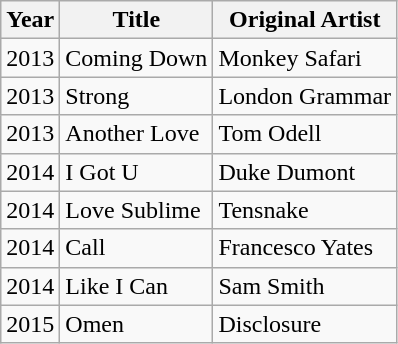<table class="wikitable">
<tr>
<th>Year</th>
<th>Title</th>
<th>Original Artist</th>
</tr>
<tr>
<td>2013</td>
<td>Coming Down</td>
<td>Monkey Safari</td>
</tr>
<tr>
<td>2013</td>
<td>Strong</td>
<td>London Grammar</td>
</tr>
<tr>
<td>2013</td>
<td>Another Love</td>
<td>Tom Odell</td>
</tr>
<tr>
<td>2014</td>
<td>I Got U</td>
<td>Duke Dumont</td>
</tr>
<tr>
<td>2014</td>
<td>Love Sublime</td>
<td>Tensnake</td>
</tr>
<tr>
<td>2014</td>
<td>Call</td>
<td>Francesco Yates</td>
</tr>
<tr>
<td>2014</td>
<td>Like I Can</td>
<td>Sam Smith</td>
</tr>
<tr>
<td>2015</td>
<td>Omen</td>
<td>Disclosure</td>
</tr>
</table>
